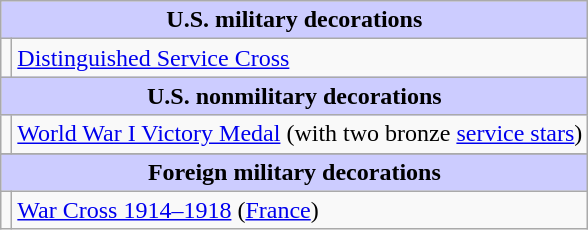<table class="wikitable">
<tr style="background:#ccf; text-align:center;">
<td colspan=2><strong>U.S. military decorations</strong></td>
</tr>
<tr>
<td></td>
<td><a href='#'>Distinguished Service Cross</a></td>
</tr>
<tr style="background:#ccf; text-align:center;">
<td colspan=2><strong>U.S. nonmilitary decorations</strong></td>
</tr>
<tr>
<td></td>
<td><a href='#'>World War I Victory Medal</a> (with two bronze <a href='#'>service stars</a>)</td>
</tr>
<tr>
</tr>
<tr style="background:#ccf; text-align:center;">
<td colspan=2><strong>Foreign military decorations</strong></td>
</tr>
<tr>
<td></td>
<td><a href='#'>War Cross 1914–1918</a> (<a href='#'>France</a>)</td>
</tr>
</table>
